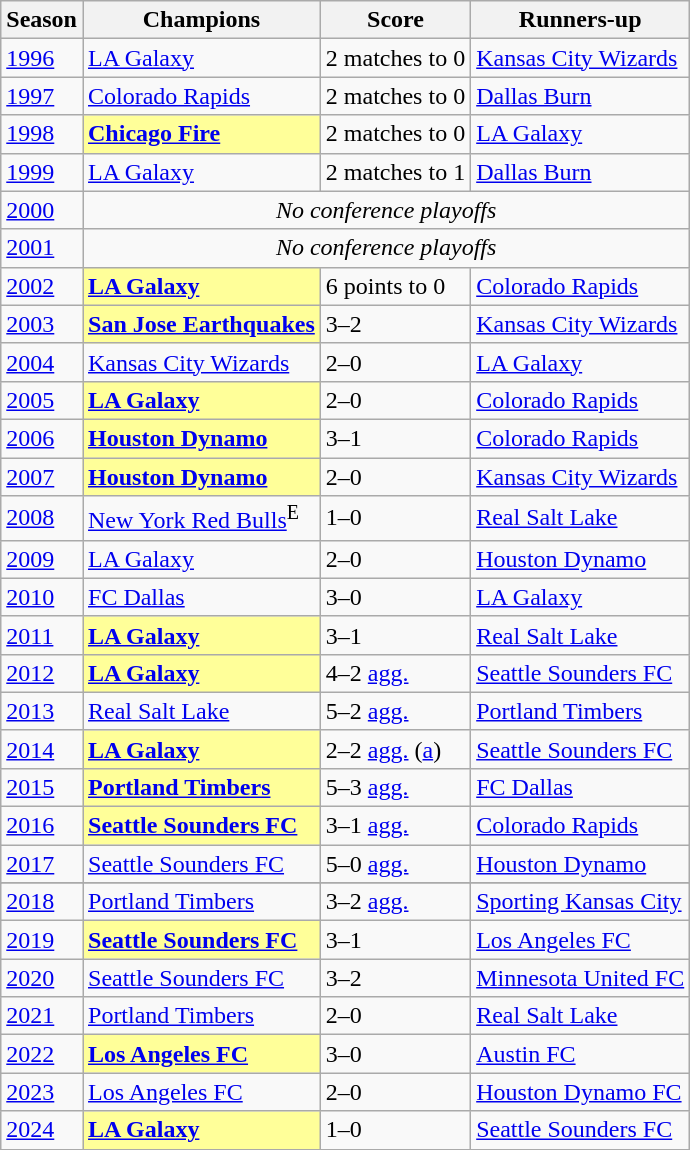<table class="wikitable sortable">
<tr>
<th>Season</th>
<th>Champions</th>
<th>Score</th>
<th>Runners-up</th>
</tr>
<tr>
<td><a href='#'>1996</a></td>
<td><a href='#'>LA Galaxy</a></td>
<td>2 matches to 0</td>
<td><a href='#'>Kansas City Wizards</a></td>
</tr>
<tr>
<td><a href='#'>1997</a></td>
<td><a href='#'>Colorado Rapids</a></td>
<td>2 matches to 0</td>
<td><a href='#'>Dallas Burn</a></td>
</tr>
<tr>
<td><a href='#'>1998</a></td>
<td bgcolor=#FFFF99><strong><a href='#'>Chicago Fire</a></strong></td>
<td>2 matches to 0</td>
<td><a href='#'>LA Galaxy</a></td>
</tr>
<tr>
<td><a href='#'>1999</a></td>
<td><a href='#'>LA Galaxy</a></td>
<td>2 matches to 1</td>
<td><a href='#'>Dallas Burn</a></td>
</tr>
<tr>
<td><a href='#'>2000</a></td>
<td colspan=3 align=center><em>No conference playoffs</em></td>
</tr>
<tr>
<td><a href='#'>2001</a></td>
<td colspan=3 align=center><em>No conference playoffs</em></td>
</tr>
<tr>
<td><a href='#'>2002</a></td>
<td bgcolor=#FFFF99><strong><a href='#'>LA Galaxy</a></strong></td>
<td>6 points to 0</td>
<td><a href='#'>Colorado Rapids</a></td>
</tr>
<tr>
<td><a href='#'>2003</a></td>
<td bgcolor=#FFFF99><strong><a href='#'>San Jose Earthquakes</a></strong></td>
<td>3–2 </td>
<td><a href='#'>Kansas City Wizards</a></td>
</tr>
<tr>
<td><a href='#'>2004</a></td>
<td><a href='#'>Kansas City Wizards</a></td>
<td>2–0</td>
<td><a href='#'>LA Galaxy</a></td>
</tr>
<tr>
<td><a href='#'>2005</a></td>
<td bgcolor=#FFFF99><strong><a href='#'>LA Galaxy</a></strong></td>
<td>2–0</td>
<td><a href='#'>Colorado Rapids</a></td>
</tr>
<tr>
<td><a href='#'>2006</a></td>
<td bgcolor=#FFFF99><strong><a href='#'>Houston Dynamo</a></strong></td>
<td>3–1</td>
<td><a href='#'>Colorado Rapids</a></td>
</tr>
<tr>
<td><a href='#'>2007</a></td>
<td bgcolor=#FFFF99><strong><a href='#'>Houston Dynamo</a></strong></td>
<td>2–0</td>
<td><a href='#'>Kansas City Wizards</a></td>
</tr>
<tr>
<td><a href='#'>2008</a></td>
<td><a href='#'>New York Red Bulls</a><sup>E</sup></td>
<td>1–0</td>
<td><a href='#'>Real Salt Lake</a></td>
</tr>
<tr>
<td><a href='#'>2009</a></td>
<td><a href='#'>LA Galaxy</a></td>
<td>2–0 </td>
<td><a href='#'>Houston Dynamo</a></td>
</tr>
<tr>
<td><a href='#'>2010</a></td>
<td><a href='#'>FC Dallas</a></td>
<td>3–0</td>
<td><a href='#'>LA Galaxy</a></td>
</tr>
<tr>
<td><a href='#'>2011</a></td>
<td bgcolor=#FFFF99><strong><a href='#'>LA Galaxy</a></strong></td>
<td>3–1</td>
<td><a href='#'>Real Salt Lake</a></td>
</tr>
<tr>
<td><a href='#'>2012</a></td>
<td bgcolor=#FFFF99><strong><a href='#'>LA Galaxy</a></strong></td>
<td>4–2 <a href='#'>agg.</a></td>
<td><a href='#'>Seattle Sounders FC</a></td>
</tr>
<tr>
<td><a href='#'>2013</a></td>
<td><a href='#'>Real Salt Lake</a></td>
<td>5–2 <a href='#'>agg.</a></td>
<td><a href='#'>Portland Timbers</a></td>
</tr>
<tr>
<td><a href='#'>2014</a></td>
<td bgcolor=#FFFF99><strong><a href='#'>LA Galaxy</a></strong></td>
<td>2–2 <a href='#'>agg.</a> (<a href='#'>a</a>)</td>
<td><a href='#'>Seattle Sounders FC</a></td>
</tr>
<tr>
<td><a href='#'>2015</a></td>
<td bgcolor=#FFFF99><strong><a href='#'>Portland Timbers</a></strong></td>
<td>5–3 <a href='#'>agg.</a></td>
<td><a href='#'>FC Dallas</a></td>
</tr>
<tr>
<td><a href='#'>2016</a></td>
<td bgcolor=#FFFF99><strong><a href='#'>Seattle Sounders FC</a></strong></td>
<td>3–1 <a href='#'>agg.</a></td>
<td><a href='#'>Colorado Rapids</a></td>
</tr>
<tr>
<td><a href='#'>2017</a></td>
<td><a href='#'>Seattle Sounders FC</a></td>
<td>5–0 <a href='#'>agg.</a></td>
<td><a href='#'>Houston Dynamo</a></td>
</tr>
<tr>
</tr>
<tr>
<td><a href='#'>2018</a></td>
<td><a href='#'>Portland Timbers</a></td>
<td>3–2 <a href='#'>agg.</a></td>
<td><a href='#'>Sporting Kansas City</a></td>
</tr>
<tr>
<td><a href='#'>2019</a></td>
<td bgcolor=#FFFF99><strong><a href='#'>Seattle Sounders FC</a></strong></td>
<td>3–1</td>
<td><a href='#'>Los Angeles FC</a></td>
</tr>
<tr>
<td><a href='#'>2020</a></td>
<td><a href='#'>Seattle Sounders FC</a></td>
<td>3–2</td>
<td><a href='#'>Minnesota United FC</a></td>
</tr>
<tr>
<td><a href='#'>2021</a></td>
<td><a href='#'>Portland Timbers</a></td>
<td>2–0</td>
<td><a href='#'>Real Salt Lake</a></td>
</tr>
<tr>
<td><a href='#'>2022</a></td>
<td bgcolor=#FFFF99><strong><a href='#'>Los Angeles FC</a></strong></td>
<td>3–0</td>
<td><a href='#'>Austin FC</a></td>
</tr>
<tr>
<td><a href='#'>2023</a></td>
<td><a href='#'>Los Angeles FC</a></td>
<td>2–0</td>
<td><a href='#'>Houston Dynamo FC</a></td>
</tr>
<tr>
<td><a href='#'>2024</a></td>
<td bgcolor=#FFFF99><strong><a href='#'>LA Galaxy</a></strong></td>
<td>1–0</td>
<td><a href='#'>Seattle Sounders FC</a></td>
</tr>
</table>
